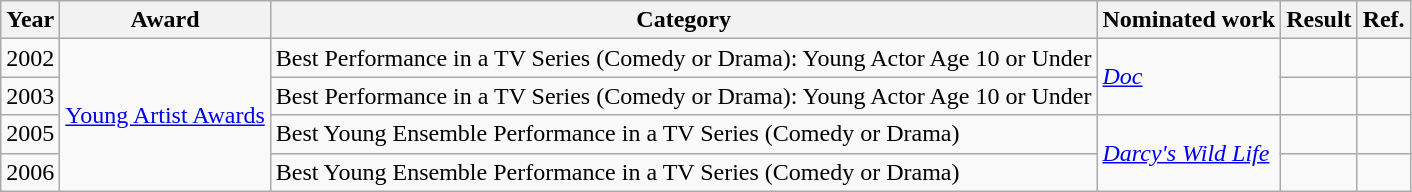<table class="wikitable">
<tr>
<th style="text-align:center;">Year</th>
<th style="text-align:center;">Award</th>
<th style="text-align:center;">Category</th>
<th style="text-align:center;">Nominated work</th>
<th style="text-align:center;">Result</th>
<th>Ref.</th>
</tr>
<tr>
<td>2002</td>
<td rowspan="4"><a href='#'>Young Artist Awards</a></td>
<td>Best Performance in a TV Series (Comedy or Drama): Young Actor Age 10 or Under</td>
<td rowspan="2"><em><a href='#'>Doc</a></em></td>
<td></td>
<td style="text-align:center;"></td>
</tr>
<tr>
<td>2003</td>
<td>Best Performance in a TV Series (Comedy or Drama): Young Actor Age 10 or Under</td>
<td></td>
<td style="text-align:center;"></td>
</tr>
<tr>
<td>2005</td>
<td>Best Young Ensemble Performance in a TV Series (Comedy or Drama)</td>
<td rowspan="2"><em><a href='#'>Darcy's Wild Life</a></em></td>
<td></td>
<td></td>
</tr>
<tr>
<td>2006</td>
<td>Best Young Ensemble Performance in a TV Series (Comedy or Drama)</td>
<td></td>
<td style="text-align:center;"></td>
</tr>
</table>
